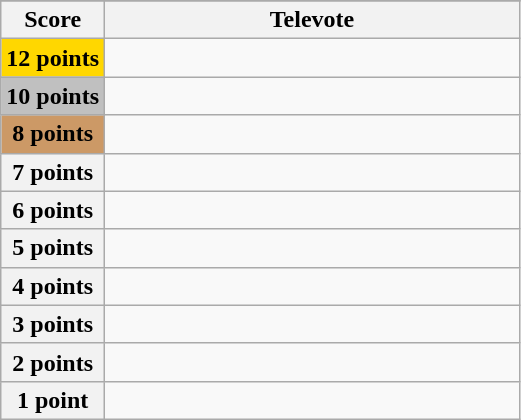<table class="wikitable">
<tr>
</tr>
<tr>
<th scope="col" width="20%">Score</th>
<th scope="col" width="80%">Televote</th>
</tr>
<tr>
<th scope="row" style="background:gold">12 points</th>
<td></td>
</tr>
<tr>
<th scope="row" style="background:silver">10 points</th>
<td></td>
</tr>
<tr>
<th scope="row" style="background:#CC9966">8 points</th>
<td></td>
</tr>
<tr>
<th scope="row">7 points</th>
<td></td>
</tr>
<tr>
<th scope="row">6 points</th>
<td></td>
</tr>
<tr>
<th scope="row">5 points</th>
<td></td>
</tr>
<tr>
<th scope="row">4 points</th>
<td></td>
</tr>
<tr>
<th scope="row">3 points</th>
<td></td>
</tr>
<tr>
<th scope="row">2 points</th>
<td></td>
</tr>
<tr>
<th scope="row">1 point</th>
<td></td>
</tr>
</table>
